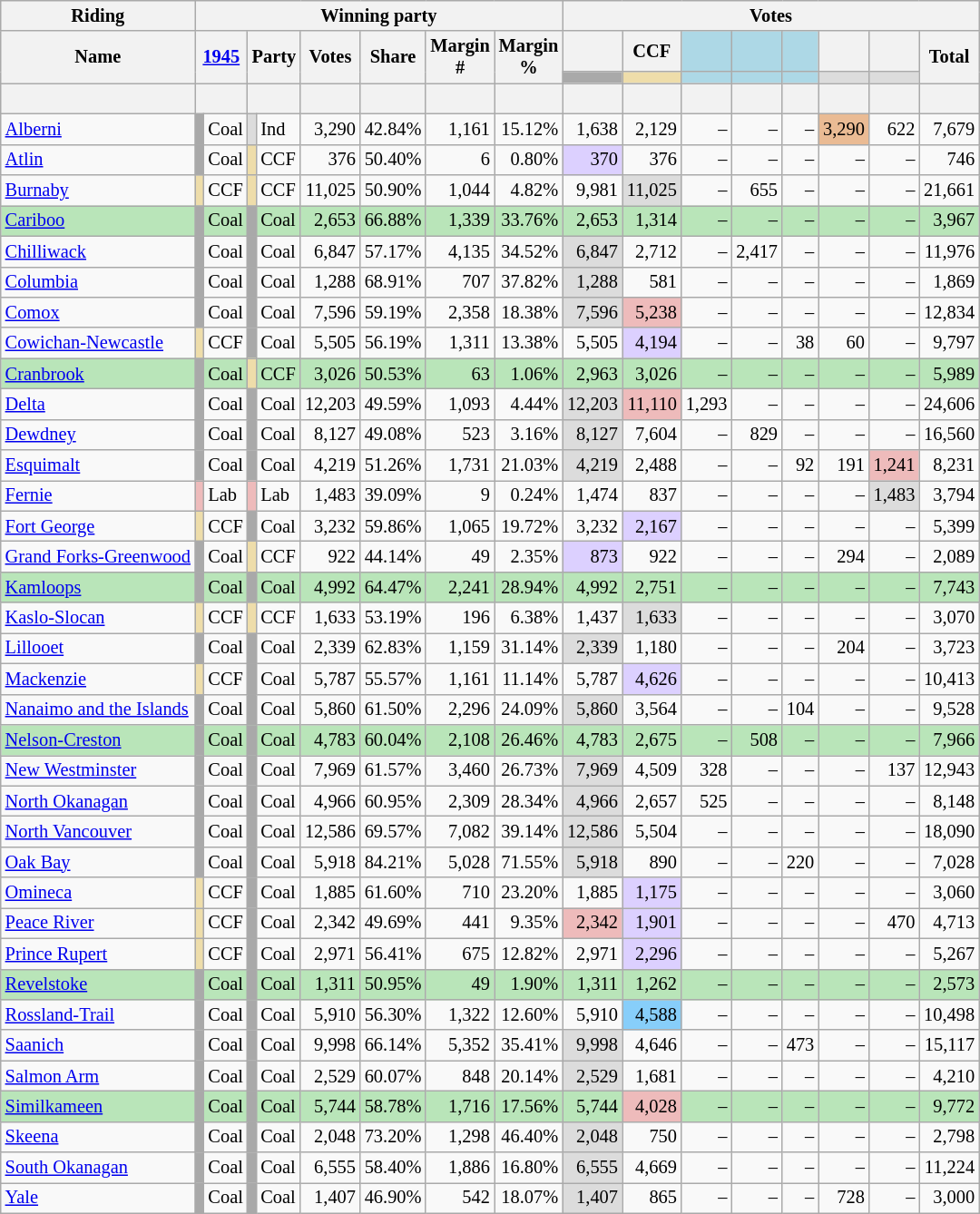<table class="wikitable sortable mw-collapsible" style="text-align:right; font-size:85%">
<tr>
<th scope="col">Riding</th>
<th scope="col" colspan="8">Winning party</th>
<th scope="col" colspan="8">Votes</th>
</tr>
<tr>
<th rowspan="2" scope="col">Name</th>
<th colspan="2" rowspan="2" scope="col"><strong><a href='#'>1945</a></strong></th>
<th colspan="2" rowspan="2" scope="col">Party</th>
<th rowspan="2" scope="col">Votes</th>
<th rowspan="2" scope="col">Share</th>
<th rowspan="2" scope="col">Margin<br>#</th>
<th rowspan="2" scope="col">Margin<br>%</th>
<th scope="col"></th>
<th scope="col">CCF</th>
<th scope="col" style="background-color:#ADD8E6;"></th>
<th scope="col" style="background-color:#ADD8E6;"></th>
<th scope="col" style="background-color:#ADD8E6;"></th>
<th scope="col"></th>
<th scope="col"></th>
<th rowspan="2" scope="col">Total</th>
</tr>
<tr>
<th scope="col" style="background-color:#A9A9A9;"></th>
<th scope="col" style="background-color:#EEDDAA;"></th>
<th scope="col" style="background-color:#ADD8E6;"></th>
<th scope="col" style="background-color:#ADD8E6;"></th>
<th scope="col" style="background-color:#ADD8E6;"></th>
<th scope="col" style="background-color:#DCDCDC;"></th>
<th scope="col" style="background-color:#DCDCDC;"></th>
</tr>
<tr>
<th> </th>
<th colspan="2"></th>
<th colspan="2"></th>
<th></th>
<th></th>
<th></th>
<th></th>
<th></th>
<th></th>
<th></th>
<th></th>
<th></th>
<th></th>
<th></th>
<th></th>
</tr>
<tr>
<td style="text-align:left"><a href='#'>Alberni</a></td>
<td style="background-color:#A9A9A9;"></td>
<td style="text-align:left;">Coal</td>
<td style="background-color:#DCDCDC;"></td>
<td style="text-align:left;">Ind</td>
<td>3,290</td>
<td>42.84%</td>
<td>1,161</td>
<td>15.12%</td>
<td>1,638</td>
<td>2,129</td>
<td>–</td>
<td>–</td>
<td>–</td>
<td style="background-color:#EABB94;">3,290</td>
<td>622</td>
<td>7,679</td>
</tr>
<tr>
<td style="text-align:left"><a href='#'>Atlin</a></td>
<td style="background-color:#A9A9A9;"></td>
<td style="text-align:left;">Coal</td>
<td style="background-color:#EEDDAA;"></td>
<td style="text-align:left;">CCF</td>
<td>376</td>
<td>50.40%</td>
<td>6</td>
<td>0.80%</td>
<td style="background-color:#DCD0FF;">370</td>
<td>376</td>
<td>–</td>
<td>–</td>
<td>–</td>
<td>–</td>
<td>–</td>
<td>746</td>
</tr>
<tr>
<td style="text-align:left"><a href='#'>Burnaby</a></td>
<td style="background-color:#EEDDAA;"></td>
<td style="text-align:left;">CCF</td>
<td style="background-color:#EEDDAA;"></td>
<td style="text-align:left;">CCF</td>
<td>11,025</td>
<td>50.90%</td>
<td>1,044</td>
<td>4.82%</td>
<td>9,981</td>
<td style="background-color:#DCDCDC;">11,025</td>
<td>–</td>
<td>655</td>
<td>–</td>
<td>–</td>
<td>–</td>
<td>21,661</td>
</tr>
<tr style="background-color:#B9E5B9;">
<td style="text-align:left"><a href='#'>Cariboo</a></td>
<td style="background-color:#A9A9A9;"></td>
<td style="text-align:left;">Coal</td>
<td style="background-color:#A9A9A9;"></td>
<td style="text-align:left;">Coal</td>
<td>2,653</td>
<td>66.88%</td>
<td>1,339</td>
<td>33.76%</td>
<td>2,653</td>
<td>1,314</td>
<td>–</td>
<td>–</td>
<td>–</td>
<td>–</td>
<td>–</td>
<td>3,967</td>
</tr>
<tr>
<td style="text-align:left"><a href='#'>Chilliwack</a></td>
<td style="background-color:#A9A9A9;"></td>
<td style="text-align:left;">Coal</td>
<td style="background-color:#A9A9A9;"></td>
<td style="text-align:left;">Coal</td>
<td>6,847</td>
<td>57.17%</td>
<td>4,135</td>
<td>34.52%</td>
<td style="background-color:#DCDCDC;">6,847</td>
<td>2,712</td>
<td>–</td>
<td>2,417</td>
<td>–</td>
<td>–</td>
<td>–</td>
<td>11,976</td>
</tr>
<tr>
<td style="text-align:left"><a href='#'>Columbia</a></td>
<td style="background-color:#A9A9A9;"></td>
<td style="text-align:left;">Coal</td>
<td style="background-color:#A9A9A9;"></td>
<td style="text-align:left;">Coal</td>
<td>1,288</td>
<td>68.91%</td>
<td>707</td>
<td>37.82%</td>
<td style="background-color:#DCDCDC;">1,288</td>
<td>581</td>
<td>–</td>
<td>–</td>
<td>–</td>
<td>–</td>
<td>–</td>
<td>1,869</td>
</tr>
<tr>
<td style="text-align:left"><a href='#'>Comox</a></td>
<td style="background-color:#A9A9A9;"></td>
<td style="text-align:left;">Coal</td>
<td style="background-color:#A9A9A9;"></td>
<td style="text-align:left;">Coal</td>
<td>7,596</td>
<td>59.19%</td>
<td>2,358</td>
<td>18.38%</td>
<td style="background-color:#DCDCDC;">7,596</td>
<td style="background-color:#EEBBBB;">5,238</td>
<td>–</td>
<td>–</td>
<td>–</td>
<td>–</td>
<td>–</td>
<td>12,834</td>
</tr>
<tr>
<td style="text-align:left"><a href='#'>Cowichan-Newcastle</a></td>
<td style="background-color:#EEDDAA;"></td>
<td style="text-align:left;">CCF</td>
<td style="background-color:#A9A9A9;"></td>
<td style="text-align:left;">Coal</td>
<td>5,505</td>
<td>56.19%</td>
<td>1,311</td>
<td>13.38%</td>
<td>5,505</td>
<td style="background-color:#DCD0FF;">4,194</td>
<td>–</td>
<td>–</td>
<td>38</td>
<td>60</td>
<td>–</td>
<td>9,797</td>
</tr>
<tr style="background-color:#B9E5B9;">
<td style="text-align:left"><a href='#'>Cranbrook</a></td>
<td style="background-color:#A9A9A9;"></td>
<td style="text-align:left;">Coal</td>
<td style="background-color:#EEDDAA;"></td>
<td style="text-align:left;">CCF</td>
<td>3,026</td>
<td>50.53%</td>
<td>63</td>
<td>1.06%</td>
<td>2,963</td>
<td>3,026</td>
<td>–</td>
<td>–</td>
<td>–</td>
<td>–</td>
<td>–</td>
<td>5,989</td>
</tr>
<tr>
<td style="text-align:left"><a href='#'>Delta</a></td>
<td style="background-color:#A9A9A9;"></td>
<td style="text-align:left;">Coal</td>
<td style="background-color:#A9A9A9;"></td>
<td style="text-align:left;">Coal</td>
<td>12,203</td>
<td>49.59%</td>
<td>1,093</td>
<td>4.44%</td>
<td style="background-color:#DCDCDC;">12,203</td>
<td style="background-color:#EEBBBB;">11,110</td>
<td>1,293</td>
<td>–</td>
<td>–</td>
<td>–</td>
<td>–</td>
<td>24,606</td>
</tr>
<tr>
<td style="text-align:left"><a href='#'>Dewdney</a></td>
<td style="background-color:#A9A9A9;"></td>
<td style="text-align:left;">Coal</td>
<td style="background-color:#A9A9A9;"></td>
<td style="text-align:left;">Coal</td>
<td>8,127</td>
<td>49.08%</td>
<td>523</td>
<td>3.16%</td>
<td style="background-color:#DCDCDC;">8,127</td>
<td>7,604</td>
<td>–</td>
<td>829</td>
<td>–</td>
<td>–</td>
<td>–</td>
<td>16,560</td>
</tr>
<tr>
<td style="text-align:left"><a href='#'>Esquimalt</a></td>
<td style="background-color:#A9A9A9;"></td>
<td style="text-align:left;">Coal</td>
<td style="background-color:#A9A9A9;"></td>
<td style="text-align:left;">Coal</td>
<td>4,219</td>
<td>51.26%</td>
<td>1,731</td>
<td>21.03%</td>
<td style="background-color:#DCDCDC;">4,219</td>
<td>2,488</td>
<td>–</td>
<td>–</td>
<td>92</td>
<td>191</td>
<td style="background-color:#EEBBBB;">1,241</td>
<td>8,231</td>
</tr>
<tr>
<td style="text-align:left"><a href='#'>Fernie</a></td>
<td style="background-color:#EEBBBB;"></td>
<td style="text-align:left;">Lab</td>
<td style="background-color:#EEBBBB;"></td>
<td style="text-align:left;">Lab</td>
<td>1,483</td>
<td>39.09%</td>
<td>9</td>
<td>0.24%</td>
<td>1,474</td>
<td>837</td>
<td>–</td>
<td>–</td>
<td>–</td>
<td>–</td>
<td style="background-color:#DCDCDC;">1,483</td>
<td>3,794</td>
</tr>
<tr>
<td style="text-align:left"><a href='#'>Fort George</a></td>
<td style="background-color:#EEDDAA;"></td>
<td style="text-align:left;">CCF</td>
<td style="background-color:#A9A9A9;"></td>
<td style="text-align:left;">Coal</td>
<td>3,232</td>
<td>59.86%</td>
<td>1,065</td>
<td>19.72%</td>
<td>3,232</td>
<td style="background-color:#DCD0FF;">2,167</td>
<td>–</td>
<td>–</td>
<td>–</td>
<td>–</td>
<td>–</td>
<td>5,399</td>
</tr>
<tr>
<td style="text-align:left"><a href='#'>Grand Forks-Greenwood</a></td>
<td style="background-color:#A9A9A9;"></td>
<td style="text-align:left;">Coal</td>
<td style="background-color:#EEDDAA;"></td>
<td style="text-align:left;">CCF</td>
<td>922</td>
<td>44.14%</td>
<td>49</td>
<td>2.35%</td>
<td style="background-color:#DCD0FF;">873</td>
<td>922</td>
<td>–</td>
<td>–</td>
<td>–</td>
<td>294</td>
<td>–</td>
<td>2,089</td>
</tr>
<tr style="background-color:#B9E5B9;">
<td style="text-align:left"><a href='#'>Kamloops</a></td>
<td style="background-color:#A9A9A9;"></td>
<td style="text-align:left;">Coal</td>
<td style="background-color:#A9A9A9;"></td>
<td style="text-align:left;">Coal</td>
<td>4,992</td>
<td>64.47%</td>
<td>2,241</td>
<td>28.94%</td>
<td>4,992</td>
<td>2,751</td>
<td>–</td>
<td>–</td>
<td>–</td>
<td>–</td>
<td>–</td>
<td>7,743</td>
</tr>
<tr>
<td style="text-align:left"><a href='#'>Kaslo-Slocan</a></td>
<td style="background-color:#EEDDAA;"></td>
<td style="text-align:left;">CCF</td>
<td style="background-color:#EEDDAA;"></td>
<td style="text-align:left;">CCF</td>
<td>1,633</td>
<td>53.19%</td>
<td>196</td>
<td>6.38%</td>
<td>1,437</td>
<td style="background-color:#DCDCDC;">1,633</td>
<td>–</td>
<td>–</td>
<td>–</td>
<td>–</td>
<td>–</td>
<td>3,070</td>
</tr>
<tr>
<td style="text-align:left"><a href='#'>Lillooet</a></td>
<td style="background-color:#A9A9A9;"></td>
<td style="text-align:left;">Coal</td>
<td style="background-color:#A9A9A9;"></td>
<td style="text-align:left;">Coal</td>
<td>2,339</td>
<td>62.83%</td>
<td>1,159</td>
<td>31.14%</td>
<td style="background-color:#DCDCDC;">2,339</td>
<td>1,180</td>
<td>–</td>
<td>–</td>
<td>–</td>
<td>204</td>
<td>–</td>
<td>3,723</td>
</tr>
<tr>
<td style="text-align:left"><a href='#'>Mackenzie</a></td>
<td style="background-color:#EEDDAA;"></td>
<td style="text-align:left;">CCF</td>
<td style="background-color:#A9A9A9;"></td>
<td style="text-align:left;">Coal</td>
<td>5,787</td>
<td>55.57%</td>
<td>1,161</td>
<td>11.14%</td>
<td>5,787</td>
<td style="background-color:#DCD0FF;">4,626</td>
<td>–</td>
<td>–</td>
<td>–</td>
<td>–</td>
<td>–</td>
<td>10,413</td>
</tr>
<tr>
<td style="text-align:left"><a href='#'>Nanaimo and the Islands</a></td>
<td style="background-color:#A9A9A9;"></td>
<td style="text-align:left;">Coal</td>
<td style="background-color:#A9A9A9;"></td>
<td style="text-align:left;">Coal</td>
<td>5,860</td>
<td>61.50%</td>
<td>2,296</td>
<td>24.09%</td>
<td style="background-color:#DCDCDC;">5,860</td>
<td>3,564</td>
<td>–</td>
<td>–</td>
<td>104</td>
<td>–</td>
<td>–</td>
<td>9,528</td>
</tr>
<tr style="background-color:#B9E5B9;">
<td style="text-align:left"><a href='#'>Nelson-Creston</a></td>
<td style="background-color:#A9A9A9;"></td>
<td style="text-align:left;">Coal</td>
<td style="background-color:#A9A9A9;"></td>
<td style="text-align:left;">Coal</td>
<td>4,783</td>
<td>60.04%</td>
<td>2,108</td>
<td>26.46%</td>
<td>4,783</td>
<td>2,675</td>
<td>–</td>
<td>508</td>
<td>–</td>
<td>–</td>
<td>–</td>
<td>7,966</td>
</tr>
<tr>
<td style="text-align:left"><a href='#'>New Westminster</a></td>
<td style="background-color:#A9A9A9;"></td>
<td style="text-align:left;">Coal</td>
<td style="background-color:#A9A9A9;"></td>
<td style="text-align:left;">Coal</td>
<td>7,969</td>
<td>61.57%</td>
<td>3,460</td>
<td>26.73%</td>
<td style="background-color:#DCDCDC;">7,969</td>
<td>4,509</td>
<td>328</td>
<td>–</td>
<td>–</td>
<td>–</td>
<td>137</td>
<td>12,943</td>
</tr>
<tr>
<td style="text-align:left"><a href='#'>North Okanagan</a></td>
<td style="background-color:#A9A9A9;"></td>
<td style="text-align:left;">Coal</td>
<td style="background-color:#A9A9A9;"></td>
<td style="text-align:left;">Coal</td>
<td>4,966</td>
<td>60.95%</td>
<td>2,309</td>
<td>28.34%</td>
<td style="background-color:#DCDCDC;">4,966</td>
<td>2,657</td>
<td>525</td>
<td>–</td>
<td>–</td>
<td>–</td>
<td>–</td>
<td>8,148</td>
</tr>
<tr>
<td style="text-align:left"><a href='#'>North Vancouver</a></td>
<td style="background-color:#A9A9A9;"></td>
<td style="text-align:left;">Coal</td>
<td style="background-color:#A9A9A9;"></td>
<td style="text-align:left;">Coal</td>
<td>12,586</td>
<td>69.57%</td>
<td>7,082</td>
<td>39.14%</td>
<td style="background-color:#DCDCDC;">12,586</td>
<td>5,504</td>
<td>–</td>
<td>–</td>
<td>–</td>
<td>–</td>
<td>–</td>
<td>18,090</td>
</tr>
<tr>
<td style="text-align:left"><a href='#'>Oak Bay</a></td>
<td style="background-color:#A9A9A9;"></td>
<td style="text-align:left;">Coal</td>
<td style="background-color:#A9A9A9;"></td>
<td style="text-align:left;">Coal</td>
<td>5,918</td>
<td>84.21%</td>
<td>5,028</td>
<td>71.55%</td>
<td style="background-color:#DCDCDC;">5,918</td>
<td>890</td>
<td>–</td>
<td>–</td>
<td>220</td>
<td>–</td>
<td>–</td>
<td>7,028</td>
</tr>
<tr>
<td style="text-align:left"><a href='#'>Omineca</a></td>
<td style="background-color:#EEDDAA;"></td>
<td style="text-align:left;">CCF</td>
<td style="background-color:#A9A9A9;"></td>
<td style="text-align:left;">Coal</td>
<td>1,885</td>
<td>61.60%</td>
<td>710</td>
<td>23.20%</td>
<td>1,885</td>
<td style="background-color:#DCD0FF;">1,175</td>
<td>–</td>
<td>–</td>
<td>–</td>
<td>–</td>
<td>–</td>
<td>3,060</td>
</tr>
<tr>
<td style="text-align:left"><a href='#'>Peace River</a></td>
<td style="background-color:#EEDDAA;"></td>
<td style="text-align:left;">CCF</td>
<td style="background-color:#A9A9A9;"></td>
<td style="text-align:left;">Coal</td>
<td>2,342</td>
<td>49.69%</td>
<td>441</td>
<td>9.35%</td>
<td style="background-color:#EEBBBB;">2,342</td>
<td style="background-color:#DCD0FF;">1,901</td>
<td>–</td>
<td>–</td>
<td>–</td>
<td>–</td>
<td>470</td>
<td>4,713</td>
</tr>
<tr>
<td style="text-align:left"><a href='#'>Prince Rupert</a></td>
<td style="background-color:#EEDDAA;"></td>
<td style="text-align:left;">CCF</td>
<td style="background-color:#A9A9A9;"></td>
<td style="text-align:left;">Coal</td>
<td>2,971</td>
<td>56.41%</td>
<td>675</td>
<td>12.82%</td>
<td>2,971</td>
<td style="background-color:#DCD0FF;">2,296</td>
<td>–</td>
<td>–</td>
<td>–</td>
<td>–</td>
<td>–</td>
<td>5,267</td>
</tr>
<tr style="background-color:#B9E5B9;">
<td style="text-align:left"><a href='#'>Revelstoke</a></td>
<td style="background-color:#A9A9A9;"></td>
<td style="text-align:left;">Coal</td>
<td style="background-color:#A9A9A9;"></td>
<td style="text-align:left;">Coal</td>
<td>1,311</td>
<td>50.95%</td>
<td>49</td>
<td>1.90%</td>
<td>1,311</td>
<td>1,262</td>
<td>–</td>
<td>–</td>
<td>–</td>
<td>–</td>
<td>–</td>
<td>2,573</td>
</tr>
<tr>
<td style="text-align:left"><a href='#'>Rossland-Trail</a></td>
<td style="background-color:#A9A9A9;"></td>
<td style="text-align:left;">Coal</td>
<td style="background-color:#A9A9A9;"></td>
<td style="text-align:left;">Coal</td>
<td>5,910</td>
<td>56.30%</td>
<td>1,322</td>
<td>12.60%</td>
<td>5,910</td>
<td style="background-color:#87CEFA;">4,588</td>
<td>–</td>
<td>–</td>
<td>–</td>
<td>–</td>
<td>–</td>
<td>10,498</td>
</tr>
<tr>
<td style="text-align:left"><a href='#'>Saanich</a></td>
<td style="background-color:#A9A9A9;"></td>
<td style="text-align:left;">Coal</td>
<td style="background-color:#A9A9A9;"></td>
<td style="text-align:left;">Coal</td>
<td>9,998</td>
<td>66.14%</td>
<td>5,352</td>
<td>35.41%</td>
<td style="background-color:#DCDCDC;">9,998</td>
<td>4,646</td>
<td>–</td>
<td>–</td>
<td>473</td>
<td>–</td>
<td>–</td>
<td>15,117</td>
</tr>
<tr>
<td style="text-align:left"><a href='#'>Salmon Arm</a></td>
<td style="background-color:#A9A9A9;"></td>
<td style="text-align:left;">Coal</td>
<td style="background-color:#A9A9A9;"></td>
<td style="text-align:left;">Coal</td>
<td>2,529</td>
<td>60.07%</td>
<td>848</td>
<td>20.14%</td>
<td style="background-color:#DCDCDC;">2,529</td>
<td>1,681</td>
<td>–</td>
<td>–</td>
<td>–</td>
<td>–</td>
<td>–</td>
<td>4,210</td>
</tr>
<tr style="background-color:#B9E5B9;">
<td style="text-align:left"><a href='#'>Similkameen</a></td>
<td style="background-color:#A9A9A9;"></td>
<td style="text-align:left;">Coal</td>
<td style="background-color:#A9A9A9;"></td>
<td style="text-align:left;">Coal</td>
<td>5,744</td>
<td>58.78%</td>
<td>1,716</td>
<td>17.56%</td>
<td>5,744</td>
<td style="background-color:#EEBBBB;">4,028</td>
<td>–</td>
<td>–</td>
<td>–</td>
<td>–</td>
<td>–</td>
<td>9,772</td>
</tr>
<tr>
<td style="text-align:left"><a href='#'>Skeena</a></td>
<td style="background-color:#A9A9A9;"></td>
<td style="text-align:left;">Coal</td>
<td style="background-color:#A9A9A9;"></td>
<td style="text-align:left;">Coal</td>
<td>2,048</td>
<td>73.20%</td>
<td>1,298</td>
<td>46.40%</td>
<td style="background-color:#DCDCDC;">2,048</td>
<td>750</td>
<td>–</td>
<td>–</td>
<td>–</td>
<td>–</td>
<td>–</td>
<td>2,798</td>
</tr>
<tr>
<td style="text-align:left"><a href='#'>South Okanagan</a></td>
<td style="background-color:#A9A9A9;"></td>
<td style="text-align:left;">Coal</td>
<td style="background-color:#A9A9A9;"></td>
<td style="text-align:left;">Coal</td>
<td>6,555</td>
<td>58.40%</td>
<td>1,886</td>
<td>16.80%</td>
<td style="background-color:#DCDCDC;">6,555</td>
<td>4,669</td>
<td>–</td>
<td>–</td>
<td>–</td>
<td>–</td>
<td>–</td>
<td>11,224</td>
</tr>
<tr>
<td style="text-align:left"><a href='#'>Yale</a></td>
<td style="background-color:#A9A9A9;"></td>
<td style="text-align:left;">Coal</td>
<td style="background-color:#A9A9A9;"></td>
<td style="text-align:left;">Coal</td>
<td>1,407</td>
<td>46.90%</td>
<td>542</td>
<td>18.07%</td>
<td style="background-color:#DCDCDC;">1,407</td>
<td>865</td>
<td>–</td>
<td>–</td>
<td>–</td>
<td>728</td>
<td>–</td>
<td>3,000</td>
</tr>
</table>
